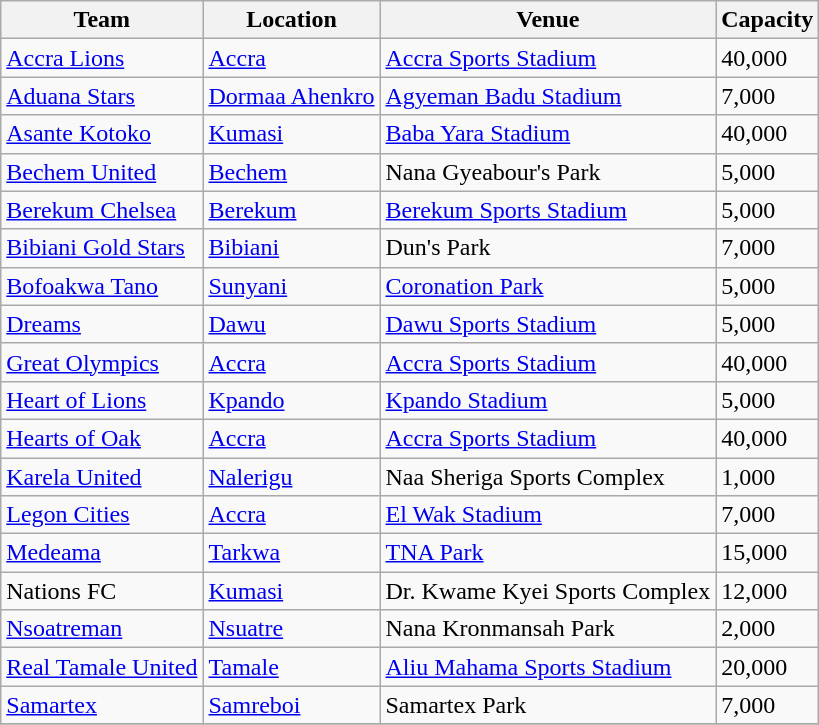<table class="wikitable sortable">
<tr>
<th>Team</th>
<th>Location</th>
<th>Venue</th>
<th>Capacity</th>
</tr>
<tr>
<td><a href='#'>Accra Lions</a></td>
<td><a href='#'>Accra</a></td>
<td><a href='#'>Accra Sports Stadium</a></td>
<td>40,000</td>
</tr>
<tr>
<td><a href='#'>Aduana Stars</a></td>
<td><a href='#'>Dormaa Ahenkro</a></td>
<td><a href='#'>Agyeman Badu Stadium</a></td>
<td>7,000</td>
</tr>
<tr>
<td><a href='#'>Asante Kotoko</a></td>
<td><a href='#'>Kumasi</a></td>
<td><a href='#'>Baba Yara Stadium</a></td>
<td>40,000</td>
</tr>
<tr>
<td><a href='#'>Bechem United</a></td>
<td><a href='#'>Bechem</a></td>
<td>Nana Gyeabour's Park</td>
<td>5,000</td>
</tr>
<tr>
<td><a href='#'>Berekum Chelsea</a></td>
<td><a href='#'>Berekum</a></td>
<td><a href='#'>Berekum Sports Stadium</a></td>
<td>5,000</td>
</tr>
<tr>
<td><a href='#'>Bibiani Gold Stars</a></td>
<td><a href='#'>Bibiani</a></td>
<td>Dun's Park</td>
<td>7,000</td>
</tr>
<tr>
<td><a href='#'>Bofoakwa Tano</a></td>
<td><a href='#'>Sunyani</a></td>
<td><a href='#'>Coronation Park</a></td>
<td>5,000</td>
</tr>
<tr>
<td><a href='#'>Dreams</a></td>
<td><a href='#'>Dawu</a></td>
<td><a href='#'>Dawu Sports Stadium</a></td>
<td>5,000</td>
</tr>
<tr>
<td><a href='#'>Great Olympics</a></td>
<td><a href='#'>Accra</a></td>
<td><a href='#'>Accra Sports Stadium</a></td>
<td>40,000</td>
</tr>
<tr>
<td><a href='#'>Heart of Lions</a></td>
<td><a href='#'>Kpando</a></td>
<td><a href='#'>Kpando Stadium</a></td>
<td>5,000</td>
</tr>
<tr>
<td><a href='#'>Hearts of Oak</a></td>
<td><a href='#'>Accra</a></td>
<td><a href='#'>Accra Sports Stadium</a></td>
<td>40,000</td>
</tr>
<tr>
<td><a href='#'>Karela United</a></td>
<td><a href='#'>Nalerigu</a></td>
<td>Naa Sheriga Sports Complex</td>
<td>1,000</td>
</tr>
<tr>
<td><a href='#'>Legon Cities</a></td>
<td><a href='#'>Accra</a></td>
<td><a href='#'>El Wak Stadium</a></td>
<td>7,000</td>
</tr>
<tr>
<td><a href='#'>Medeama</a></td>
<td><a href='#'>Tarkwa</a></td>
<td><a href='#'>TNA Park</a></td>
<td>15,000</td>
</tr>
<tr>
<td>Nations FC</td>
<td><a href='#'>Kumasi</a></td>
<td>Dr. Kwame Kyei Sports Complex</td>
<td>12,000</td>
</tr>
<tr>
<td><a href='#'>Nsoatreman</a></td>
<td><a href='#'>Nsuatre</a></td>
<td>Nana Kronmansah Park</td>
<td>2,000</td>
</tr>
<tr>
<td><a href='#'>Real Tamale United</a></td>
<td><a href='#'>Tamale</a></td>
<td><a href='#'>Aliu Mahama Sports Stadium</a></td>
<td>20,000</td>
</tr>
<tr>
<td><a href='#'>Samartex</a></td>
<td><a href='#'>Samreboi</a></td>
<td>Samartex Park</td>
<td>7,000</td>
</tr>
<tr>
</tr>
</table>
